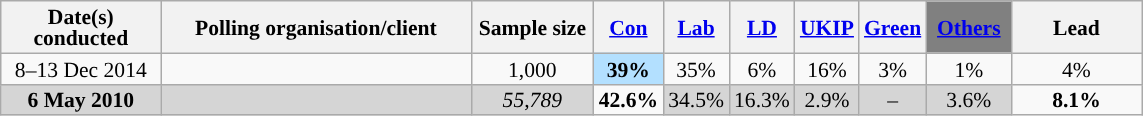<table class="wikitable sortable" style="text-align:center;font-size:90%;line-height:14px">
<tr>
<th ! style="width:100px;">Date(s)<br>conducted</th>
<th style="width:200px;">Polling organisation/client</th>
<th class="unsortable" style="width:75px;">Sample size</th>
<th class="unsortable" style="background:"><a href='#'><span>Con</span></a></th>
<th class="unsortable" style="background:"><a href='#'><span>Lab</span></a></th>
<th class="unsortable" style="background:"><a href='#'><span>LD</span></a></th>
<th class="unsortable" style="background:"><a href='#'><span>UKIP</span></a></th>
<th class="unsortable" style="background:"><a href='#'><span>Green</span></a></th>
<th class="unsortable" style="background:gray; width:50px;"><a href='#'><span>Others</span></a></th>
<th class="unsortable" style="width:80px;">Lead</th>
</tr>
<tr>
<td>8–13 Dec 2014</td>
<td> </td>
<td>1,000</td>
<td style="background:#B3E0FF"><strong>39%</strong></td>
<td>35%</td>
<td>6%</td>
<td>16%</td>
<td>3%</td>
<td>1%</td>
<td style="background:">4%</td>
</tr>
<tr>
<td style="background:#D5D5D5"><strong>6 May 2010</strong></td>
<td style="background:#D5D5D5"></td>
<td style="background:#D5D5D5"><em>55,789</em></td>
<td style="background:"><strong>42.6%</strong></td>
<td style="background:#D5D5D5">34.5%</td>
<td style="background:#D5D5D5">16.3%</td>
<td style="background:#D5D5D5">2.9%</td>
<td style="background:#D5D5D5">–</td>
<td style="background:#D5D5D5">3.6%</td>
<td style="background:"><strong>8.1% </strong></td>
</tr>
</table>
